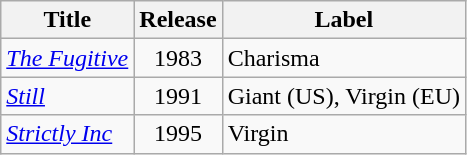<table class="wikitable">
<tr>
<th>Title</th>
<th>Release</th>
<th>Label</th>
</tr>
<tr align=center>
<td align=left><em><a href='#'>The Fugitive</a></em></td>
<td>1983</td>
<td align=left>Charisma</td>
</tr>
<tr align=center>
<td align=left><em><a href='#'>Still</a></em></td>
<td>1991</td>
<td align=left>Giant (US), Virgin (EU)</td>
</tr>
<tr align=center>
<td align=left><em><a href='#'>Strictly Inc</a></em></td>
<td>1995</td>
<td align=left>Virgin</td>
</tr>
</table>
